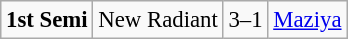<table class="wikitable" style="font-size:95%">
<tr>
<td><strong>1st Semi</strong></td>
<td align=right>New Radiant</td>
<td>3–1</td>
<td><a href='#'>Maziya</a></td>
</tr>
</table>
